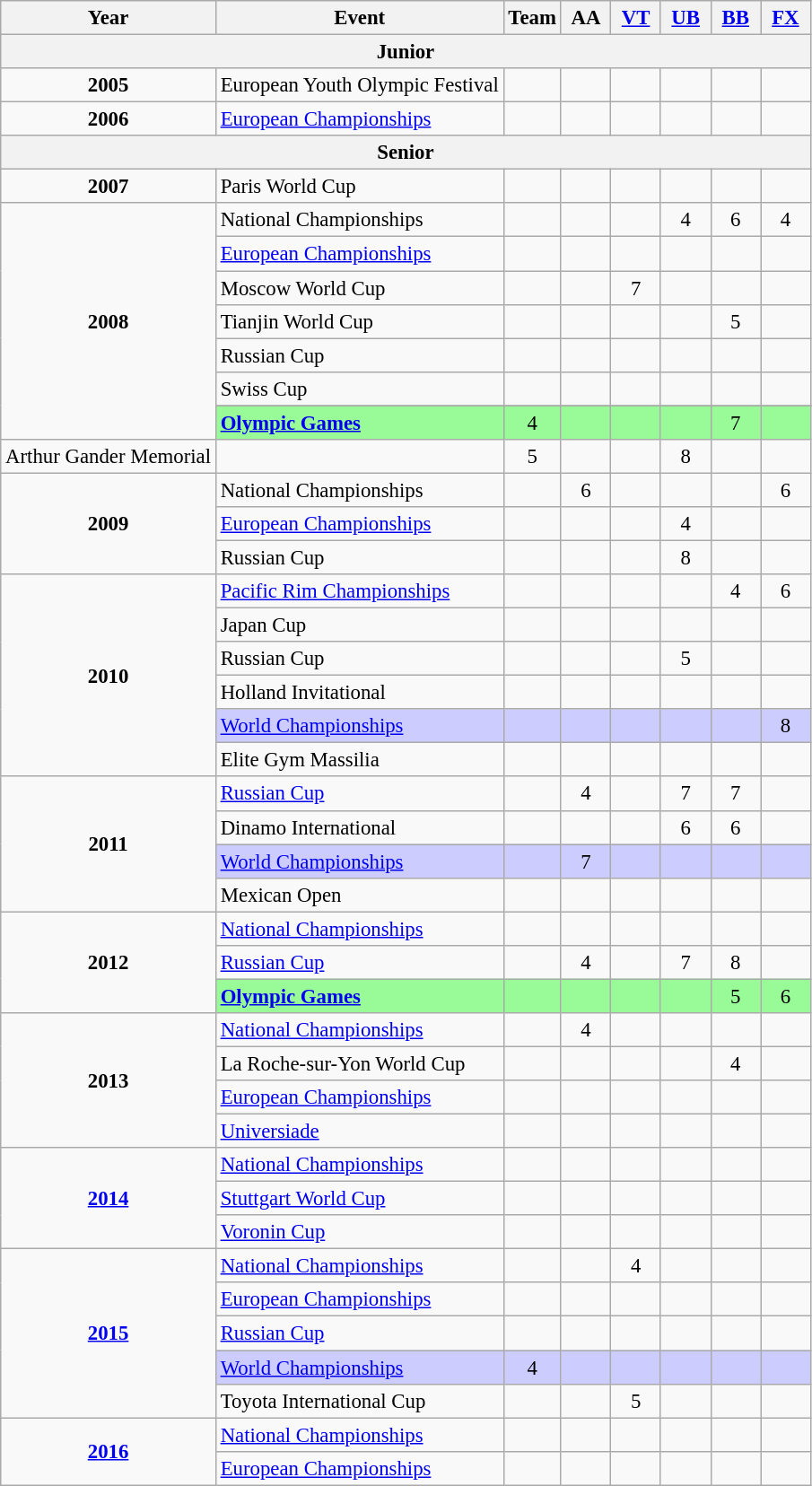<table class="wikitable" style="text-align:center; font-size:95%;">
<tr>
<th align=center>Year</th>
<th align=center>Event</th>
<th style="width:30px;">Team</th>
<th style="width:30px;">AA</th>
<th style="width:30px;"><a href='#'>VT</a></th>
<th style="width:30px;"><a href='#'>UB</a></th>
<th style="width:30px;"><a href='#'>BB</a></th>
<th style="width:30px;"><a href='#'>FX</a></th>
</tr>
<tr>
<th colspan="8"><strong>Junior</strong></th>
</tr>
<tr>
<td rowspan="1"><strong>2005</strong></td>
<td align=left>European Youth Olympic Festival</td>
<td></td>
<td></td>
<td></td>
<td></td>
<td></td>
<td></td>
</tr>
<tr>
<td rowspan="1"><strong>2006</strong></td>
<td align=left><a href='#'>European Championships</a></td>
<td></td>
<td></td>
<td></td>
<td></td>
<td></td>
<td></td>
</tr>
<tr>
<th colspan="8"><strong>Senior</strong></th>
</tr>
<tr>
<td rowspan="1"><strong>2007</strong></td>
<td align=left>Paris World Cup</td>
<td></td>
<td></td>
<td></td>
<td></td>
<td></td>
<td></td>
</tr>
<tr>
<td rowspan="8"><strong>2008</strong></td>
<td align=left>National Championships</td>
<td></td>
<td></td>
<td></td>
<td>4</td>
<td>6</td>
<td>4</td>
</tr>
<tr>
<td align=left><a href='#'>European Championships</a></td>
<td></td>
<td></td>
<td></td>
<td></td>
<td></td>
<td></td>
</tr>
<tr>
<td align=left>Moscow World Cup</td>
<td></td>
<td></td>
<td>7</td>
<td></td>
<td></td>
<td></td>
</tr>
<tr>
<td align=left>Tianjin World Cup</td>
<td></td>
<td></td>
<td></td>
<td></td>
<td>5</td>
<td></td>
</tr>
<tr>
<td align=left>Russian Cup</td>
<td></td>
<td></td>
<td></td>
<td></td>
<td></td>
<td></td>
</tr>
<tr>
<td align=left>Swiss Cup</td>
<td></td>
<td></td>
<td></td>
<td></td>
<td></td>
<td></td>
</tr>
<tr>
</tr>
<tr bgcolor=98FB98>
<td align=left><strong><a href='#'>Olympic Games</a></strong></td>
<td>4</td>
<td></td>
<td></td>
<td></td>
<td>7</td>
<td></td>
</tr>
<tr>
<td align=left>Arthur Gander Memorial</td>
<td></td>
<td>5</td>
<td></td>
<td></td>
<td>8</td>
<td></td>
</tr>
<tr>
<td rowspan="3"><strong>2009</strong></td>
<td align=left>National Championships</td>
<td></td>
<td>6</td>
<td></td>
<td></td>
<td></td>
<td>6</td>
</tr>
<tr>
<td align=left><a href='#'>European Championships</a></td>
<td></td>
<td></td>
<td></td>
<td>4</td>
<td></td>
<td></td>
</tr>
<tr>
<td align=left>Russian Cup</td>
<td></td>
<td></td>
<td></td>
<td>8</td>
<td></td>
<td></td>
</tr>
<tr>
<td rowspan="6"><strong>2010</strong></td>
<td align=left><a href='#'>Pacific Rim Championships</a></td>
<td></td>
<td></td>
<td></td>
<td></td>
<td>4</td>
<td>6</td>
</tr>
<tr>
<td align=left>Japan Cup</td>
<td></td>
<td></td>
<td></td>
<td></td>
<td></td>
<td></td>
</tr>
<tr>
<td align=left>Russian Cup</td>
<td></td>
<td></td>
<td></td>
<td>5</td>
<td></td>
<td></td>
</tr>
<tr>
<td align=left>Holland Invitational</td>
<td></td>
<td></td>
<td></td>
<td></td>
<td></td>
<td></td>
</tr>
<tr bgcolor=#CCCCFF>
<td align=left><a href='#'>World Championships</a></td>
<td></td>
<td></td>
<td></td>
<td></td>
<td></td>
<td>8</td>
</tr>
<tr>
<td align=left>Elite Gym Massilia</td>
<td></td>
<td></td>
<td></td>
<td></td>
<td></td>
<td></td>
</tr>
<tr>
<td rowspan="4"><strong>2011</strong></td>
<td align=left><a href='#'>Russian Cup</a></td>
<td></td>
<td>4</td>
<td></td>
<td>7</td>
<td>7</td>
<td></td>
</tr>
<tr>
<td align=left>Dinamo International</td>
<td></td>
<td></td>
<td></td>
<td>6</td>
<td>6</td>
<td></td>
</tr>
<tr bgcolor=#CCCCFF>
<td align=left><a href='#'>World Championships</a></td>
<td></td>
<td>7</td>
<td></td>
<td></td>
<td></td>
<td></td>
</tr>
<tr>
<td align=left>Mexican Open</td>
<td></td>
<td></td>
<td></td>
<td></td>
<td></td>
<td></td>
</tr>
<tr>
<td rowspan="3"><strong>2012</strong></td>
<td align=left><a href='#'>National Championships</a></td>
<td></td>
<td></td>
<td></td>
<td></td>
<td></td>
<td></td>
</tr>
<tr>
<td align=left><a href='#'>Russian Cup</a></td>
<td></td>
<td>4</td>
<td></td>
<td>7</td>
<td>8</td>
<td></td>
</tr>
<tr bgcolor=98FB98>
<td align=left><strong><a href='#'>Olympic Games</a></strong></td>
<td></td>
<td></td>
<td></td>
<td></td>
<td>5</td>
<td>6</td>
</tr>
<tr>
<td rowspan="4"><strong>2013</strong></td>
<td align=left><a href='#'>National Championships</a></td>
<td></td>
<td>4</td>
<td></td>
<td></td>
<td></td>
<td></td>
</tr>
<tr>
<td align=left>La Roche-sur-Yon World Cup</td>
<td></td>
<td></td>
<td></td>
<td></td>
<td>4</td>
<td></td>
</tr>
<tr>
<td align=left><a href='#'>European Championships</a></td>
<td></td>
<td></td>
<td></td>
<td></td>
<td></td>
<td></td>
</tr>
<tr>
<td align=left><a href='#'>Universiade</a></td>
<td></td>
<td></td>
<td></td>
<td></td>
<td></td>
<td></td>
</tr>
<tr>
<td rowspan="3"><strong><a href='#'>2014</a></strong></td>
<td align=left><a href='#'>National Championships</a></td>
<td></td>
<td></td>
<td></td>
<td></td>
<td></td>
<td></td>
</tr>
<tr>
<td align=left><a href='#'>Stuttgart World Cup</a></td>
<td></td>
<td></td>
<td></td>
<td></td>
<td></td>
<td></td>
</tr>
<tr>
<td align=left><a href='#'>Voronin Cup</a></td>
<td></td>
<td></td>
<td></td>
<td></td>
<td></td>
<td></td>
</tr>
<tr>
<td rowspan="5"><strong><a href='#'>2015</a></strong></td>
<td align=left><a href='#'>National Championships</a></td>
<td></td>
<td></td>
<td>4</td>
<td></td>
<td></td>
<td></td>
</tr>
<tr>
<td align=left><a href='#'>European Championships</a></td>
<td></td>
<td></td>
<td></td>
<td></td>
<td></td>
<td></td>
</tr>
<tr>
<td align=left><a href='#'>Russian Cup</a></td>
<td></td>
<td></td>
<td></td>
<td></td>
<td></td>
<td></td>
</tr>
<tr bgcolor=#CCCCFF>
<td align=left><a href='#'>World Championships</a></td>
<td>4</td>
<td></td>
<td></td>
<td></td>
<td></td>
<td></td>
</tr>
<tr>
<td align=left>Toyota International Cup</td>
<td></td>
<td></td>
<td>5</td>
<td></td>
<td></td>
<td></td>
</tr>
<tr>
<td rowspan="2"><strong><a href='#'>2016</a></strong></td>
<td align=left><a href='#'>National Championships</a></td>
<td></td>
<td></td>
<td></td>
<td></td>
<td></td>
<td></td>
</tr>
<tr>
<td align=left><a href='#'>European Championships</a></td>
<td></td>
<td></td>
<td></td>
<td></td>
<td></td>
<td></td>
</tr>
</table>
